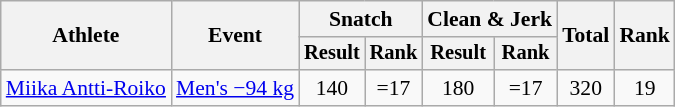<table class="wikitable" style="font-size:90%">
<tr>
<th rowspan=2>Athlete</th>
<th rowspan=2>Event</th>
<th colspan="2">Snatch</th>
<th colspan="2">Clean & Jerk</th>
<th rowspan="2">Total</th>
<th rowspan="2">Rank</th>
</tr>
<tr style="font-size:95%">
<th>Result</th>
<th>Rank</th>
<th>Result</th>
<th>Rank</th>
</tr>
<tr align=center>
<td align=left><a href='#'>Miika Antti-Roiko</a></td>
<td align=left><a href='#'>Men's −94 kg</a></td>
<td>140</td>
<td>=17</td>
<td>180</td>
<td>=17</td>
<td>320</td>
<td>19</td>
</tr>
</table>
